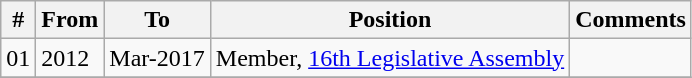<table class="wikitable sortable">
<tr>
<th>#</th>
<th>From</th>
<th>To</th>
<th>Position</th>
<th>Comments</th>
</tr>
<tr>
<td>01</td>
<td>2012</td>
<td>Mar-2017</td>
<td>Member, <a href='#'>16th Legislative Assembly</a></td>
<td></td>
</tr>
<tr>
</tr>
</table>
